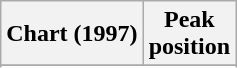<table class="wikitable sortable plainrowheaders" style="text-align:center">
<tr>
<th scope="col">Chart (1997)</th>
<th scope="col">Peak<br>position</th>
</tr>
<tr>
</tr>
<tr>
</tr>
</table>
